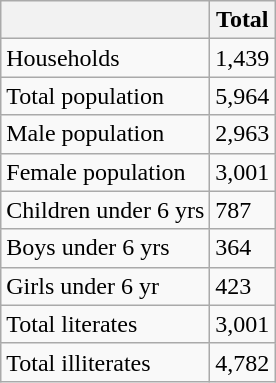<table class="wikitable">
<tr>
<th></th>
<th>Total</th>
</tr>
<tr>
<td>Households</td>
<td>1,439</td>
</tr>
<tr>
<td>Total population</td>
<td>5,964</td>
</tr>
<tr>
<td>Male population</td>
<td>2,963</td>
</tr>
<tr>
<td>Female population</td>
<td>3,001</td>
</tr>
<tr>
<td>Children under 6 yrs</td>
<td>787</td>
</tr>
<tr>
<td>Boys under 6 yrs</td>
<td>364</td>
</tr>
<tr>
<td>Girls under 6 yr</td>
<td>423</td>
</tr>
<tr>
<td>Total literates</td>
<td>3,001</td>
</tr>
<tr>
<td>Total illiterates</td>
<td>4,782</td>
</tr>
</table>
